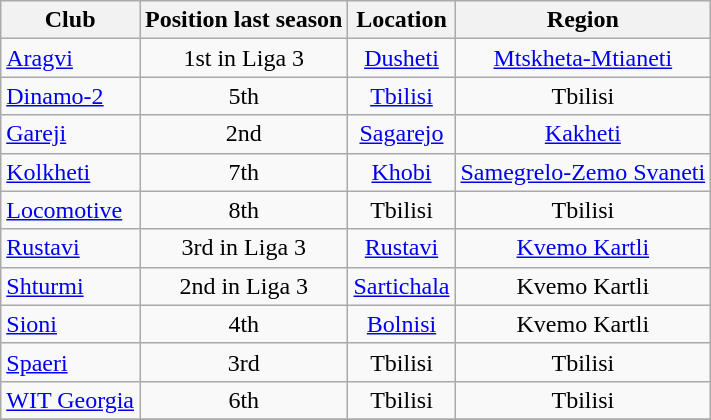<table class="wikitable sortable" style="text-align:center;">
<tr>
<th>Club</th>
<th>Position last season</th>
<th>Location</th>
<th>Region</th>
</tr>
<tr>
<td style="text-align:left;"><a href='#'>Aragvi</a></td>
<td>1st in Liga 3</td>
<td><a href='#'>Dusheti</a></td>
<td><a href='#'>Mtskheta-Mtianeti</a></td>
</tr>
<tr>
<td style="text-align:left;"><a href='#'>Dinamo-2</a></td>
<td>5th</td>
<td><a href='#'>Tbilisi</a></td>
<td>Tbilisi</td>
</tr>
<tr>
<td style="text-align:left;"><a href='#'>Gareji</a></td>
<td>2nd</td>
<td><a href='#'>Sagarejo</a></td>
<td><a href='#'>Kakheti</a></td>
</tr>
<tr>
<td style="text-align:left;"><a href='#'>Kolkheti</a></td>
<td>7th</td>
<td><a href='#'>Khobi</a></td>
<td><a href='#'>Samegrelo-Zemo Svaneti</a></td>
</tr>
<tr>
<td style="text-align:left;"><a href='#'>Locomotive</a></td>
<td>8th</td>
<td>Tbilisi</td>
<td>Tbilisi</td>
</tr>
<tr>
<td style="text-align:left;"><a href='#'>Rustavi</a></td>
<td>3rd in Liga 3</td>
<td><a href='#'>Rustavi</a></td>
<td><a href='#'>Kvemo Kartli</a></td>
</tr>
<tr>
<td style="text-align:left;"><a href='#'>Shturmi</a></td>
<td>2nd in Liga 3</td>
<td><a href='#'>Sartichala</a></td>
<td>Kvemo Kartli</td>
</tr>
<tr>
<td style="text-align:left;"><a href='#'>Sioni</a></td>
<td>4th</td>
<td><a href='#'>Bolnisi</a></td>
<td>Kvemo Kartli</td>
</tr>
<tr>
<td style="text-align:left;"><a href='#'>Spaeri</a></td>
<td>3rd</td>
<td>Tbilisi</td>
<td>Tbilisi</td>
</tr>
<tr>
<td style="text-align:left;"><a href='#'>WIT Georgia</a></td>
<td>6th</td>
<td>Tbilisi</td>
<td>Tbilisi</td>
</tr>
<tr>
</tr>
</table>
